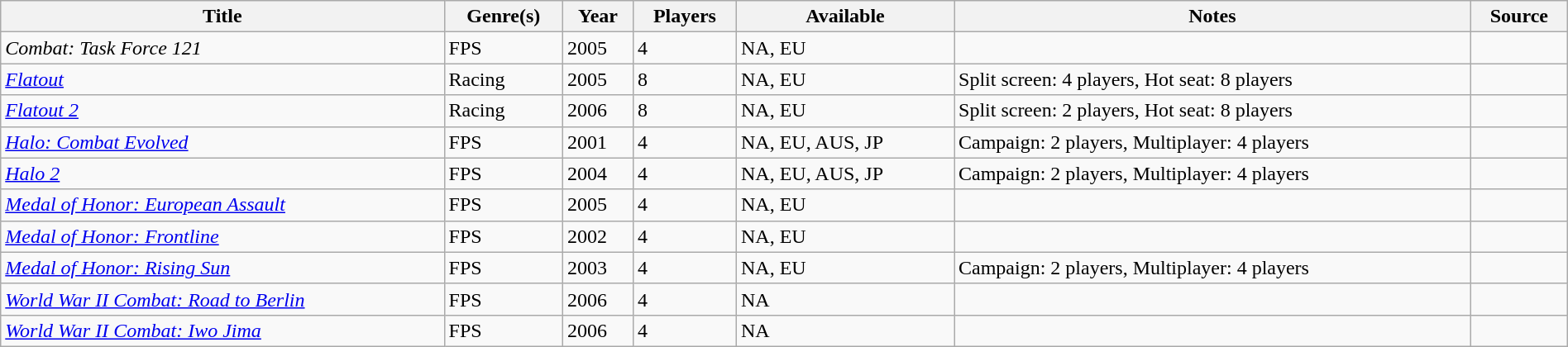<table class="wikitable sortable" style="width:100%;">
<tr>
<th>Title</th>
<th>Genre(s)</th>
<th>Year</th>
<th>Players</th>
<th>Available</th>
<th>Notes</th>
<th>Source</th>
</tr>
<tr>
<td><em>Combat: Task Force 121</em></td>
<td>FPS</td>
<td>2005</td>
<td>4</td>
<td>NA, EU</td>
<td></td>
<td></td>
</tr>
<tr>
<td><em><a href='#'>Flatout</a></em></td>
<td>Racing</td>
<td>2005</td>
<td>8</td>
<td>NA, EU</td>
<td>Split screen: 4 players, Hot seat: 8 players</td>
<td></td>
</tr>
<tr>
<td><em><a href='#'>Flatout 2</a></em></td>
<td>Racing</td>
<td>2006</td>
<td>8</td>
<td>NA, EU</td>
<td>Split screen: 2 players, Hot seat: 8 players</td>
<td></td>
</tr>
<tr>
<td><em><a href='#'>Halo: Combat Evolved</a></em></td>
<td>FPS</td>
<td>2001</td>
<td>4</td>
<td>NA, EU, AUS, JP</td>
<td>Campaign: 2 players, Multiplayer: 4 players</td>
<td></td>
</tr>
<tr>
<td><em><a href='#'>Halo 2</a></em></td>
<td>FPS</td>
<td>2004</td>
<td>4</td>
<td>NA, EU, AUS, JP</td>
<td>Campaign: 2 players, Multiplayer: 4 players</td>
<td></td>
</tr>
<tr>
<td><em><a href='#'>Medal of Honor: European Assault</a></em></td>
<td>FPS</td>
<td>2005</td>
<td>4</td>
<td>NA, EU</td>
<td></td>
<td></td>
</tr>
<tr>
<td><em><a href='#'>Medal of Honor: Frontline</a></em></td>
<td>FPS</td>
<td>2002</td>
<td>4</td>
<td>NA, EU</td>
<td></td>
<td></td>
</tr>
<tr>
<td><em><a href='#'>Medal of Honor: Rising Sun</a></em></td>
<td>FPS</td>
<td>2003</td>
<td>4</td>
<td>NA, EU</td>
<td>Campaign: 2 players, Multiplayer: 4 players</td>
<td></td>
</tr>
<tr>
<td><em><a href='#'>World War II Combat: Road to Berlin</a></em></td>
<td>FPS</td>
<td>2006</td>
<td>4</td>
<td>NA</td>
<td></td>
<td></td>
</tr>
<tr>
<td><em><a href='#'>World War II Combat: Iwo Jima</a></em></td>
<td>FPS</td>
<td>2006</td>
<td>4</td>
<td>NA</td>
<td></td>
<td></td>
</tr>
</table>
